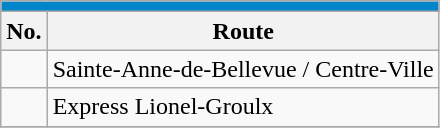<table align=center class="wikitable">
<tr>
<th style="background: #0085CA; font-size:100%; color:#FFFFFF;"colspan="4"><a href='#'></a></th>
</tr>
<tr>
<th>No.</th>
<th>Route</th>
</tr>
<tr>
<td {{Avoid wrap> </td>
<td>Sainte-Anne-de-Bellevue / Centre-Ville</td>
</tr>
<tr>
<td></td>
<td>Express Lionel-Groulx</td>
</tr>
<tr>
</tr>
</table>
